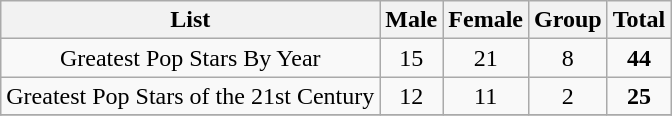<table class="wikitable" style="text-align:center;">
<tr>
<th scope="col">List</th>
<th scope="col">Male</th>
<th scope="col">Female</th>
<th scope="col">Group</th>
<th scope="col">Total</th>
</tr>
<tr>
<td>Greatest Pop Stars By Year</td>
<td>15</td>
<td>21</td>
<td>8</td>
<td><strong>44</strong></td>
</tr>
<tr>
<td>Greatest Pop Stars of the 21st Century</td>
<td>12</td>
<td>11</td>
<td>2</td>
<td><strong>25</strong></td>
</tr>
<tr>
</tr>
</table>
